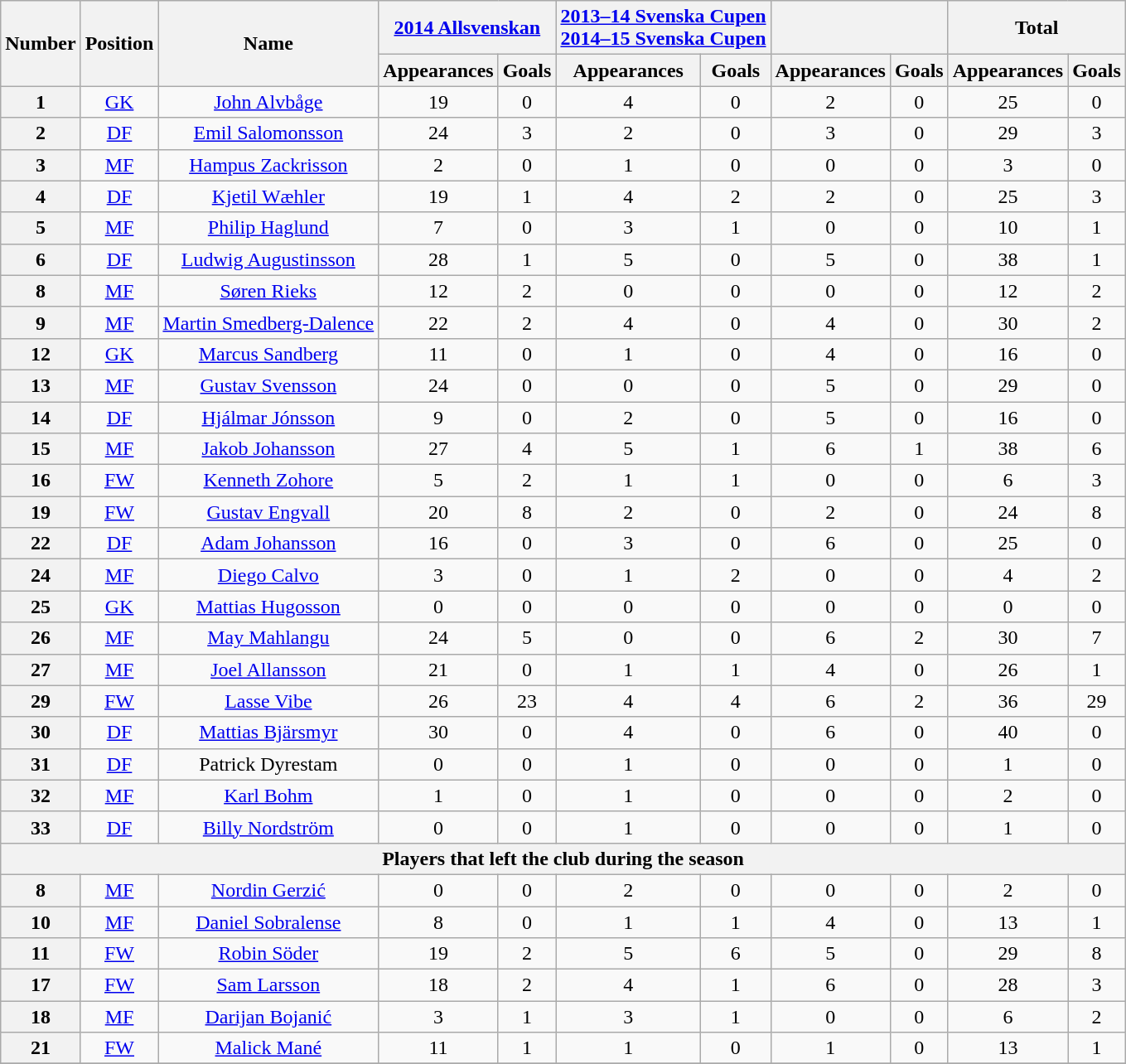<table class="wikitable sortable plainrowheaders" style="text-align:center">
<tr>
<th rowspan=2 scope=col>Number</th>
<th rowspan=2 scope=col>Position</th>
<th rowspan=2 scope=col>Name</th>
<th colspan=2><a href='#'>2014 Allsvenskan</a></th>
<th colspan=2><a href='#'>2013–14 Svenska Cupen</a><br><a href='#'>2014–15 Svenska Cupen</a></th>
<th colspan=2></th>
<th colspan=2>Total</th>
</tr>
<tr>
<th>Appearances</th>
<th>Goals</th>
<th>Appearances</th>
<th>Goals</th>
<th>Appearances</th>
<th>Goals</th>
<th>Appearances</th>
<th>Goals</th>
</tr>
<tr>
<th style="text-align:center" scope=row>1</th>
<td><a href='#'>GK</a></td>
<td><a href='#'>John Alvbåge</a><br></td>
<td>19</td>
<td>0<br></td>
<td>4</td>
<td>0<br></td>
<td>2</td>
<td>0<br></td>
<td>25</td>
<td>0</td>
</tr>
<tr>
<th style="text-align:center" scope=row>2</th>
<td><a href='#'>DF</a></td>
<td><a href='#'>Emil Salomonsson</a><br></td>
<td>24</td>
<td>3<br></td>
<td>2</td>
<td>0<br></td>
<td>3</td>
<td>0<br></td>
<td>29</td>
<td>3</td>
</tr>
<tr>
<th style="text-align:center" scope=row>3</th>
<td><a href='#'>MF</a></td>
<td><a href='#'>Hampus Zackrisson</a><br></td>
<td>2</td>
<td>0<br></td>
<td>1</td>
<td>0<br></td>
<td>0</td>
<td>0<br></td>
<td>3</td>
<td>0</td>
</tr>
<tr>
<th style="text-align:center" scope=row>4</th>
<td><a href='#'>DF</a></td>
<td><a href='#'>Kjetil Wæhler</a><br></td>
<td>19</td>
<td>1<br></td>
<td>4</td>
<td>2<br></td>
<td>2</td>
<td>0<br></td>
<td>25</td>
<td>3</td>
</tr>
<tr>
<th style="text-align:center" scope=row>5</th>
<td><a href='#'>MF</a></td>
<td><a href='#'>Philip Haglund</a><br></td>
<td>7</td>
<td>0<br></td>
<td>3</td>
<td>1<br></td>
<td>0</td>
<td>0<br></td>
<td>10</td>
<td>1</td>
</tr>
<tr>
<th style="text-align:center" scope=row>6</th>
<td><a href='#'>DF</a></td>
<td><a href='#'>Ludwig Augustinsson</a><br></td>
<td>28</td>
<td>1<br></td>
<td>5</td>
<td>0<br></td>
<td>5</td>
<td>0<br></td>
<td>38</td>
<td>1</td>
</tr>
<tr>
<th style="text-align:center" scope=row>8</th>
<td><a href='#'>MF</a></td>
<td><a href='#'>Søren Rieks</a><br></td>
<td>12</td>
<td>2<br></td>
<td>0</td>
<td>0<br></td>
<td>0</td>
<td>0<br></td>
<td>12</td>
<td>2</td>
</tr>
<tr>
<th style="text-align:center" scope=row>9</th>
<td><a href='#'>MF</a></td>
<td><a href='#'>Martin Smedberg-Dalence</a><br></td>
<td>22</td>
<td>2<br></td>
<td>4</td>
<td>0<br></td>
<td>4</td>
<td>0<br></td>
<td>30</td>
<td>2</td>
</tr>
<tr>
<th style="text-align:center" scope=row>12</th>
<td><a href='#'>GK</a></td>
<td><a href='#'>Marcus Sandberg</a><br></td>
<td>11</td>
<td>0<br></td>
<td>1</td>
<td>0<br></td>
<td>4</td>
<td>0<br></td>
<td>16</td>
<td>0</td>
</tr>
<tr>
<th style="text-align:center" scope=row>13</th>
<td><a href='#'>MF</a></td>
<td><a href='#'>Gustav Svensson</a><br></td>
<td>24</td>
<td>0<br></td>
<td>0</td>
<td>0<br></td>
<td>5</td>
<td>0<br></td>
<td>29</td>
<td>0</td>
</tr>
<tr>
<th style="text-align:center" scope=row>14</th>
<td><a href='#'>DF</a></td>
<td><a href='#'>Hjálmar Jónsson</a><br></td>
<td>9</td>
<td>0<br></td>
<td>2</td>
<td>0<br></td>
<td>5</td>
<td>0<br></td>
<td>16</td>
<td>0</td>
</tr>
<tr>
<th style="text-align:center" scope=row>15</th>
<td><a href='#'>MF</a></td>
<td><a href='#'>Jakob Johansson</a><br></td>
<td>27</td>
<td>4<br></td>
<td>5</td>
<td>1<br></td>
<td>6</td>
<td>1<br></td>
<td>38</td>
<td>6</td>
</tr>
<tr>
<th style="text-align:center" scope=row>16</th>
<td><a href='#'>FW</a></td>
<td><a href='#'>Kenneth Zohore</a><br></td>
<td>5</td>
<td>2<br></td>
<td>1</td>
<td>1<br></td>
<td>0</td>
<td>0<br></td>
<td>6</td>
<td>3</td>
</tr>
<tr>
<th style="text-align:center" scope=row>19</th>
<td><a href='#'>FW</a></td>
<td><a href='#'>Gustav Engvall</a><br></td>
<td>20</td>
<td>8<br></td>
<td>2</td>
<td>0<br></td>
<td>2</td>
<td>0<br></td>
<td>24</td>
<td>8</td>
</tr>
<tr>
<th style="text-align:center" scope=row>22</th>
<td><a href='#'>DF</a></td>
<td><a href='#'>Adam Johansson</a><br></td>
<td>16</td>
<td>0<br></td>
<td>3</td>
<td>0<br></td>
<td>6</td>
<td>0<br></td>
<td>25</td>
<td>0</td>
</tr>
<tr>
<th style="text-align:center" scope=row>24</th>
<td><a href='#'>MF</a></td>
<td><a href='#'>Diego Calvo</a><br></td>
<td>3</td>
<td>0<br></td>
<td>1</td>
<td>2<br></td>
<td>0</td>
<td>0<br></td>
<td>4</td>
<td>2</td>
</tr>
<tr>
<th style="text-align:center" scope=row>25</th>
<td><a href='#'>GK</a></td>
<td><a href='#'>Mattias Hugosson</a><br></td>
<td>0</td>
<td>0<br></td>
<td>0</td>
<td>0<br></td>
<td>0</td>
<td>0<br></td>
<td>0</td>
<td>0</td>
</tr>
<tr>
<th style="text-align:center" scope=row>26</th>
<td><a href='#'>MF</a></td>
<td><a href='#'>May Mahlangu</a><br></td>
<td>24</td>
<td>5<br></td>
<td>0</td>
<td>0<br></td>
<td>6</td>
<td>2<br></td>
<td>30</td>
<td>7</td>
</tr>
<tr>
<th style="text-align:center" scope=row>27</th>
<td><a href='#'>MF</a></td>
<td><a href='#'>Joel Allansson</a><br></td>
<td>21</td>
<td>0<br></td>
<td>1</td>
<td>1<br></td>
<td>4</td>
<td>0<br></td>
<td>26</td>
<td>1</td>
</tr>
<tr>
<th style="text-align:center" scope=row>29</th>
<td><a href='#'>FW</a></td>
<td><a href='#'>Lasse Vibe</a><br></td>
<td>26</td>
<td>23<br></td>
<td>4</td>
<td>4<br></td>
<td>6</td>
<td>2<br></td>
<td>36</td>
<td>29</td>
</tr>
<tr>
<th style="text-align:center" scope=row>30</th>
<td><a href='#'>DF</a></td>
<td><a href='#'>Mattias Bjärsmyr</a><br></td>
<td>30</td>
<td>0<br></td>
<td>4</td>
<td>0<br></td>
<td>6</td>
<td>0<br></td>
<td>40</td>
<td>0</td>
</tr>
<tr>
<th style="text-align:center" scope=row>31</th>
<td><a href='#'>DF</a></td>
<td>Patrick Dyrestam<br></td>
<td>0</td>
<td>0<br></td>
<td>1</td>
<td>0<br></td>
<td>0</td>
<td>0<br></td>
<td>1</td>
<td>0</td>
</tr>
<tr>
<th style="text-align:center" scope=row>32</th>
<td><a href='#'>MF</a></td>
<td><a href='#'>Karl Bohm</a><br></td>
<td>1</td>
<td>0<br></td>
<td>1</td>
<td>0<br></td>
<td>0</td>
<td>0<br></td>
<td>2</td>
<td>0</td>
</tr>
<tr>
<th style="text-align:center" scope=row>33</th>
<td><a href='#'>DF</a></td>
<td><a href='#'>Billy Nordström</a><br></td>
<td>0</td>
<td>0<br></td>
<td>1</td>
<td>0<br></td>
<td>0</td>
<td>0<br></td>
<td>1</td>
<td>0</td>
</tr>
<tr>
<th colspan=11 scope=col>Players that left the club during the season</th>
</tr>
<tr>
<th style="text-align:center" scope=row>8</th>
<td><a href='#'>MF</a></td>
<td><a href='#'>Nordin Gerzić</a><br></td>
<td>0</td>
<td>0<br></td>
<td>2</td>
<td>0<br></td>
<td>0</td>
<td>0<br></td>
<td>2</td>
<td>0</td>
</tr>
<tr>
<th style="text-align:center" scope=row>10</th>
<td><a href='#'>MF</a></td>
<td><a href='#'>Daniel Sobralense</a><br></td>
<td>8</td>
<td>0<br></td>
<td>1</td>
<td>1<br></td>
<td>4</td>
<td>0<br></td>
<td>13</td>
<td>1</td>
</tr>
<tr>
<th style="text-align:center" scope=row>11</th>
<td><a href='#'>FW</a></td>
<td><a href='#'>Robin Söder</a><br></td>
<td>19</td>
<td>2<br></td>
<td>5</td>
<td>6<br></td>
<td>5</td>
<td>0<br></td>
<td>29</td>
<td>8</td>
</tr>
<tr>
<th style="text-align:center" scope=row>17</th>
<td><a href='#'>FW</a></td>
<td><a href='#'>Sam Larsson</a><br></td>
<td>18</td>
<td>2<br></td>
<td>4</td>
<td>1<br></td>
<td>6</td>
<td>0<br></td>
<td>28</td>
<td>3</td>
</tr>
<tr>
<th style="text-align:center" scope=row>18</th>
<td><a href='#'>MF</a></td>
<td><a href='#'>Darijan Bojanić</a><br></td>
<td>3</td>
<td>1<br></td>
<td>3</td>
<td>1<br></td>
<td>0</td>
<td>0<br></td>
<td>6</td>
<td>2</td>
</tr>
<tr>
<th style="text-align:center" scope=row>21</th>
<td><a href='#'>FW</a></td>
<td><a href='#'>Malick Mané</a><br></td>
<td>11</td>
<td>1<br></td>
<td>1</td>
<td>0<br></td>
<td>1</td>
<td>0<br></td>
<td>13</td>
<td>1</td>
</tr>
<tr>
</tr>
</table>
